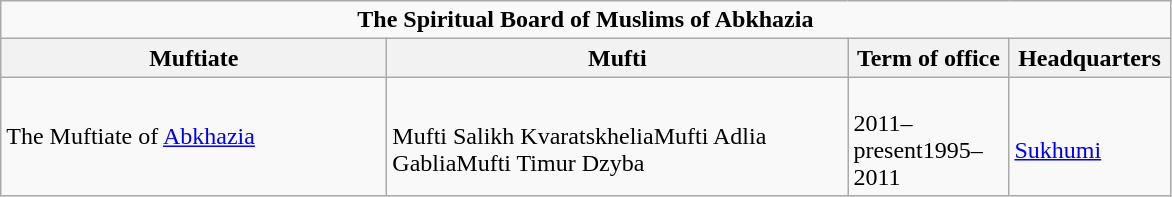<table class=wikitable>
<tr>
<td colspan=4 align=center><strong>The Spiritual Board of Muslims of Abkhazia</strong></td>
</tr>
<tr>
<th scope="row" width="250">Muftiate</th>
<th scope="row" width="300">Mufti</th>
<th scope="row" width="100">Term of office</th>
<th scope="row" width="100">Headquarters</th>
</tr>
<tr>
<td>The Muftiate of <a href='#'>Abkhazia</a></td>
<td><br>Mufti Salikh KvaratskheliaMufti Adlia GabliaMufti Timur Dzyba</td>
<td><br>2011–present1995–2011</td>
<td><br><a href='#'>Sukhumi</a></td>
</tr>
</table>
